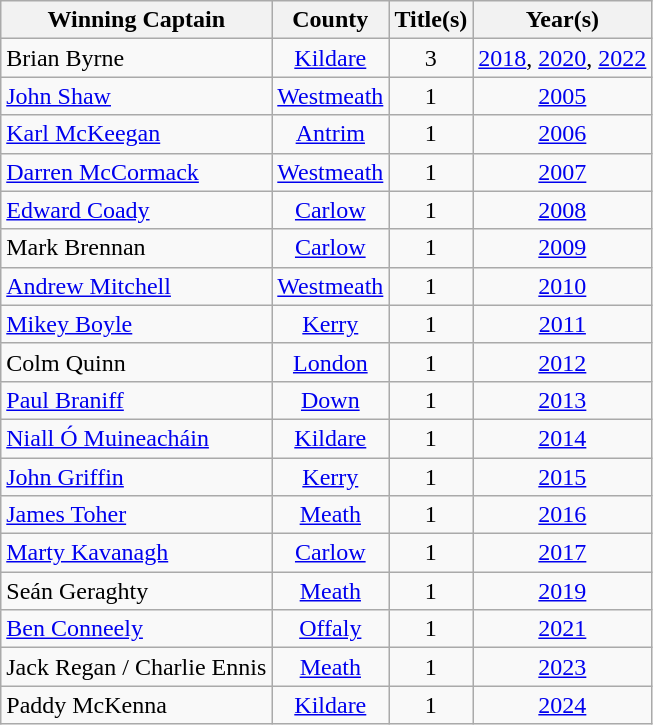<table class="wikitable sortable " style="text-align:center;">
<tr>
<th>Winning Captain</th>
<th>County</th>
<th>Title(s)</th>
<th>Year(s)</th>
</tr>
<tr>
<td style="text-align:left;"> Brian Byrne</td>
<td><a href='#'>Kildare</a></td>
<td>3</td>
<td><a href='#'>2018</a>, <a href='#'>2020</a>, <a href='#'>2022</a></td>
</tr>
<tr>
<td style="text-align:left;"> <a href='#'>John Shaw</a></td>
<td><a href='#'>Westmeath</a></td>
<td>1</td>
<td><a href='#'>2005</a></td>
</tr>
<tr>
<td style="text-align:left;"> <a href='#'>Karl McKeegan</a></td>
<td><a href='#'>Antrim</a></td>
<td>1</td>
<td><a href='#'>2006</a></td>
</tr>
<tr>
<td style="text-align:left;"> <a href='#'>Darren McCormack</a></td>
<td><a href='#'>Westmeath</a></td>
<td>1</td>
<td><a href='#'>2007</a></td>
</tr>
<tr>
<td style="text-align:left;"> <a href='#'>Edward Coady</a></td>
<td><a href='#'>Carlow</a></td>
<td>1</td>
<td><a href='#'>2008</a></td>
</tr>
<tr>
<td style="text-align:left;"> Mark Brennan</td>
<td><a href='#'>Carlow</a></td>
<td>1</td>
<td><a href='#'>2009</a></td>
</tr>
<tr>
<td style="text-align:left;"> <a href='#'>Andrew Mitchell</a></td>
<td style="text-align:left;"><a href='#'>Westmeath</a></td>
<td>1</td>
<td><a href='#'>2010</a></td>
</tr>
<tr>
<td style="text-align:left;"> <a href='#'>Mikey Boyle</a></td>
<td><a href='#'>Kerry</a></td>
<td>1</td>
<td><a href='#'>2011</a></td>
</tr>
<tr>
<td style="text-align:left;"> Colm Quinn</td>
<td><a href='#'>London</a></td>
<td>1</td>
<td><a href='#'>2012</a></td>
</tr>
<tr>
<td style="text-align:left;"> <a href='#'>Paul Braniff</a></td>
<td><a href='#'>Down</a></td>
<td>1</td>
<td><a href='#'>2013</a></td>
</tr>
<tr>
<td style="text-align:left;"> <a href='#'>Niall Ó Muineacháin</a></td>
<td><a href='#'>Kildare</a></td>
<td>1</td>
<td><a href='#'>2014</a></td>
</tr>
<tr>
<td style="text-align:left;"> <a href='#'>John Griffin</a></td>
<td><a href='#'>Kerry</a></td>
<td>1</td>
<td><a href='#'>2015</a></td>
</tr>
<tr>
<td style="text-align:left;"> <a href='#'>James Toher</a></td>
<td><a href='#'>Meath</a></td>
<td>1</td>
<td><a href='#'>2016</a></td>
</tr>
<tr>
<td style="text-align:left;"> <a href='#'>Marty Kavanagh</a></td>
<td><a href='#'>Carlow</a></td>
<td>1</td>
<td><a href='#'>2017</a></td>
</tr>
<tr>
<td style="text-align:left;"> Seán Geraghty</td>
<td><a href='#'>Meath</a></td>
<td>1</td>
<td><a href='#'>2019</a></td>
</tr>
<tr>
<td style="text-align:left;"> <a href='#'>Ben Conneely</a></td>
<td><a href='#'>Offaly</a></td>
<td>1</td>
<td><a href='#'>2021</a></td>
</tr>
<tr>
<td style="text-align:left;"> Jack Regan / Charlie Ennis</td>
<td><a href='#'>Meath</a></td>
<td>1</td>
<td><a href='#'>2023</a></td>
</tr>
<tr>
<td style="text-align:left;"> Paddy McKenna</td>
<td><a href='#'>Kildare</a></td>
<td>1</td>
<td><a href='#'>2024</a></td>
</tr>
</table>
